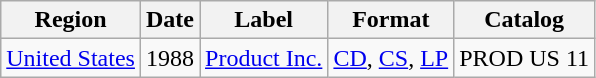<table class="wikitable">
<tr>
<th>Region</th>
<th>Date</th>
<th>Label</th>
<th>Format</th>
<th>Catalog</th>
</tr>
<tr>
<td><a href='#'>United States</a></td>
<td>1988</td>
<td><a href='#'>Product Inc.</a></td>
<td><a href='#'>CD</a>, <a href='#'>CS</a>, <a href='#'>LP</a></td>
<td>PROD US 11</td>
</tr>
</table>
